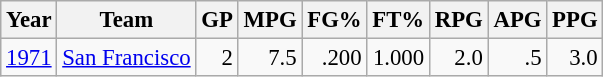<table class="wikitable sortable" style="font-size:95%; text-align:right;">
<tr>
<th>Year</th>
<th>Team</th>
<th>GP</th>
<th>MPG</th>
<th>FG%</th>
<th>FT%</th>
<th>RPG</th>
<th>APG</th>
<th>PPG</th>
</tr>
<tr>
<td style="text-align:left;"><a href='#'>1971</a></td>
<td style="text-align:left;"><a href='#'>San Francisco</a></td>
<td>2</td>
<td>7.5</td>
<td>.200</td>
<td>1.000</td>
<td>2.0</td>
<td>.5</td>
<td>3.0</td>
</tr>
</table>
